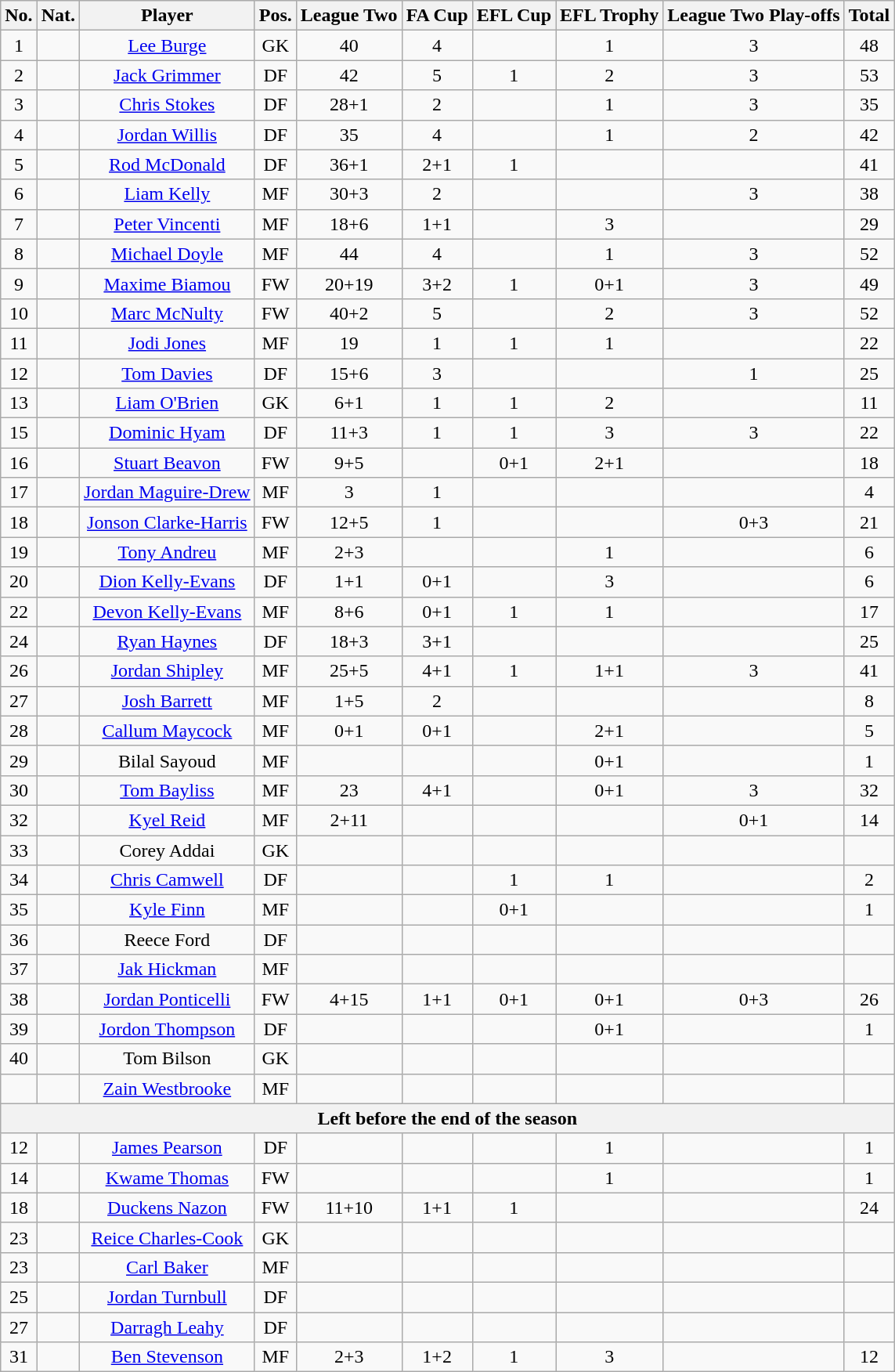<table class="wikitable sortable alternance" style="text-align:center">
<tr>
<th>No.</th>
<th>Nat.</th>
<th>Player</th>
<th>Pos.</th>
<th>League Two</th>
<th>FA Cup</th>
<th>EFL Cup</th>
<th>EFL Trophy</th>
<th>League Two Play-offs</th>
<th>Total</th>
</tr>
<tr>
<td>1</td>
<td></td>
<td><a href='#'>Lee Burge</a></td>
<td>GK</td>
<td>40</td>
<td>4</td>
<td></td>
<td>1</td>
<td>3</td>
<td>48</td>
</tr>
<tr>
<td>2</td>
<td></td>
<td><a href='#'>Jack Grimmer</a></td>
<td>DF</td>
<td>42</td>
<td>5</td>
<td>1</td>
<td>2</td>
<td>3</td>
<td>53</td>
</tr>
<tr>
<td>3</td>
<td></td>
<td><a href='#'>Chris Stokes</a></td>
<td>DF</td>
<td>28+1</td>
<td>2</td>
<td></td>
<td>1</td>
<td>3</td>
<td>35</td>
</tr>
<tr>
<td>4</td>
<td></td>
<td><a href='#'>Jordan Willis</a></td>
<td>DF</td>
<td>35</td>
<td>4</td>
<td></td>
<td>1</td>
<td>2</td>
<td>42</td>
</tr>
<tr>
<td>5</td>
<td></td>
<td><a href='#'>Rod McDonald</a></td>
<td>DF</td>
<td>36+1</td>
<td>2+1</td>
<td>1</td>
<td></td>
<td></td>
<td>41</td>
</tr>
<tr>
<td>6</td>
<td></td>
<td><a href='#'>Liam Kelly</a></td>
<td>MF</td>
<td>30+3</td>
<td>2</td>
<td></td>
<td></td>
<td>3</td>
<td>38</td>
</tr>
<tr>
<td>7</td>
<td></td>
<td><a href='#'>Peter Vincenti</a></td>
<td>MF</td>
<td>18+6</td>
<td>1+1</td>
<td></td>
<td>3</td>
<td></td>
<td>29</td>
</tr>
<tr>
<td>8</td>
<td></td>
<td><a href='#'>Michael Doyle</a></td>
<td>MF</td>
<td>44</td>
<td>4</td>
<td></td>
<td>1</td>
<td>3</td>
<td>52</td>
</tr>
<tr>
<td>9</td>
<td></td>
<td><a href='#'>Maxime Biamou</a></td>
<td>FW</td>
<td>20+19</td>
<td>3+2</td>
<td>1</td>
<td>0+1</td>
<td>3</td>
<td>49</td>
</tr>
<tr>
<td>10</td>
<td></td>
<td><a href='#'>Marc McNulty</a></td>
<td>FW</td>
<td>40+2</td>
<td>5</td>
<td></td>
<td>2</td>
<td>3</td>
<td>52</td>
</tr>
<tr>
<td>11</td>
<td></td>
<td><a href='#'>Jodi Jones</a></td>
<td>MF</td>
<td>19</td>
<td>1</td>
<td>1</td>
<td>1</td>
<td></td>
<td>22</td>
</tr>
<tr>
<td>12</td>
<td></td>
<td><a href='#'>Tom Davies</a></td>
<td>DF</td>
<td>15+6</td>
<td>3</td>
<td></td>
<td></td>
<td>1</td>
<td>25</td>
</tr>
<tr>
<td>13</td>
<td></td>
<td><a href='#'>Liam O'Brien</a></td>
<td>GK</td>
<td>6+1</td>
<td>1</td>
<td>1</td>
<td>2</td>
<td></td>
<td>11</td>
</tr>
<tr>
<td>15</td>
<td></td>
<td><a href='#'>Dominic Hyam</a></td>
<td>DF</td>
<td>11+3</td>
<td>1</td>
<td>1</td>
<td>3</td>
<td>3</td>
<td>22</td>
</tr>
<tr>
<td>16</td>
<td></td>
<td><a href='#'>Stuart Beavon</a></td>
<td>FW</td>
<td>9+5</td>
<td></td>
<td>0+1</td>
<td>2+1</td>
<td></td>
<td>18</td>
</tr>
<tr>
<td>17</td>
<td></td>
<td><a href='#'>Jordan Maguire-Drew</a></td>
<td>MF</td>
<td>3</td>
<td>1</td>
<td></td>
<td></td>
<td></td>
<td>4</td>
</tr>
<tr>
<td>18</td>
<td></td>
<td><a href='#'>Jonson Clarke-Harris</a></td>
<td>FW</td>
<td>12+5</td>
<td>1</td>
<td></td>
<td></td>
<td>0+3</td>
<td>21</td>
</tr>
<tr>
<td>19</td>
<td></td>
<td><a href='#'>Tony Andreu</a></td>
<td>MF</td>
<td>2+3</td>
<td></td>
<td></td>
<td>1</td>
<td></td>
<td>6</td>
</tr>
<tr>
<td>20</td>
<td></td>
<td><a href='#'>Dion Kelly-Evans</a></td>
<td>DF</td>
<td>1+1</td>
<td>0+1</td>
<td></td>
<td>3</td>
<td></td>
<td>6</td>
</tr>
<tr>
<td>22</td>
<td></td>
<td><a href='#'>Devon Kelly-Evans</a></td>
<td>MF</td>
<td>8+6</td>
<td>0+1</td>
<td>1</td>
<td>1</td>
<td></td>
<td>17</td>
</tr>
<tr>
<td>24</td>
<td></td>
<td><a href='#'>Ryan Haynes</a></td>
<td>DF</td>
<td>18+3</td>
<td>3+1</td>
<td></td>
<td></td>
<td></td>
<td>25</td>
</tr>
<tr>
<td>26</td>
<td></td>
<td><a href='#'>Jordan Shipley</a></td>
<td>MF</td>
<td>25+5</td>
<td>4+1</td>
<td>1</td>
<td>1+1</td>
<td>3</td>
<td>41</td>
</tr>
<tr>
<td>27</td>
<td></td>
<td><a href='#'>Josh Barrett</a></td>
<td>MF</td>
<td>1+5</td>
<td>2</td>
<td></td>
<td></td>
<td></td>
<td>8</td>
</tr>
<tr>
<td>28</td>
<td></td>
<td><a href='#'>Callum Maycock</a></td>
<td>MF</td>
<td>0+1</td>
<td>0+1</td>
<td></td>
<td>2+1</td>
<td></td>
<td>5</td>
</tr>
<tr>
<td>29</td>
<td></td>
<td>Bilal Sayoud</td>
<td>MF</td>
<td></td>
<td></td>
<td></td>
<td>0+1</td>
<td></td>
<td>1</td>
</tr>
<tr>
<td>30</td>
<td></td>
<td><a href='#'>Tom Bayliss</a></td>
<td>MF</td>
<td>23</td>
<td>4+1</td>
<td></td>
<td>0+1</td>
<td>3</td>
<td>32</td>
</tr>
<tr>
<td>32</td>
<td></td>
<td><a href='#'>Kyel Reid</a></td>
<td>MF</td>
<td>2+11</td>
<td></td>
<td></td>
<td></td>
<td>0+1</td>
<td>14</td>
</tr>
<tr>
<td>33</td>
<td></td>
<td>Corey Addai</td>
<td>GK</td>
<td></td>
<td></td>
<td></td>
<td></td>
<td></td>
<td></td>
</tr>
<tr>
<td>34</td>
<td></td>
<td><a href='#'>Chris Camwell</a></td>
<td>DF</td>
<td></td>
<td></td>
<td>1</td>
<td>1</td>
<td></td>
<td>2</td>
</tr>
<tr>
<td>35</td>
<td></td>
<td><a href='#'>Kyle Finn</a></td>
<td>MF</td>
<td></td>
<td></td>
<td>0+1</td>
<td></td>
<td></td>
<td>1</td>
</tr>
<tr>
<td>36</td>
<td></td>
<td>Reece Ford</td>
<td>DF</td>
<td></td>
<td></td>
<td></td>
<td></td>
<td></td>
<td></td>
</tr>
<tr>
<td>37</td>
<td></td>
<td><a href='#'>Jak Hickman</a></td>
<td>MF</td>
<td></td>
<td></td>
<td></td>
<td></td>
<td></td>
<td></td>
</tr>
<tr>
<td>38</td>
<td></td>
<td><a href='#'>Jordan Ponticelli</a></td>
<td>FW</td>
<td>4+15</td>
<td>1+1</td>
<td>0+1</td>
<td>0+1</td>
<td>0+3</td>
<td>26</td>
</tr>
<tr>
<td>39</td>
<td></td>
<td><a href='#'>Jordon Thompson</a></td>
<td>DF</td>
<td></td>
<td></td>
<td></td>
<td>0+1</td>
<td></td>
<td>1</td>
</tr>
<tr>
<td>40</td>
<td></td>
<td>Tom Bilson</td>
<td>GK</td>
<td></td>
<td></td>
<td></td>
<td></td>
<td></td>
<td></td>
</tr>
<tr>
<td></td>
<td></td>
<td><a href='#'>Zain Westbrooke</a></td>
<td>MF</td>
<td></td>
<td></td>
<td></td>
<td></td>
<td></td>
<td></td>
</tr>
<tr>
<th colspan="10">Left before the end of the season</th>
</tr>
<tr>
<td>12</td>
<td></td>
<td><a href='#'>James Pearson</a></td>
<td>DF</td>
<td></td>
<td></td>
<td></td>
<td>1</td>
<td></td>
<td>1</td>
</tr>
<tr>
<td>14</td>
<td></td>
<td><a href='#'>Kwame Thomas</a></td>
<td>FW</td>
<td></td>
<td></td>
<td></td>
<td>1</td>
<td></td>
<td>1</td>
</tr>
<tr>
<td>18</td>
<td></td>
<td><a href='#'>Duckens Nazon</a></td>
<td>FW</td>
<td>11+10</td>
<td>1+1</td>
<td>1</td>
<td></td>
<td></td>
<td>24</td>
</tr>
<tr>
<td>23</td>
<td></td>
<td><a href='#'>Reice Charles-Cook</a></td>
<td>GK</td>
<td></td>
<td></td>
<td></td>
<td></td>
<td></td>
<td></td>
</tr>
<tr>
<td>23</td>
<td></td>
<td><a href='#'>Carl Baker</a></td>
<td>MF</td>
<td></td>
<td></td>
<td></td>
<td></td>
<td></td>
<td></td>
</tr>
<tr>
<td>25</td>
<td></td>
<td><a href='#'>Jordan Turnbull</a></td>
<td>DF</td>
<td></td>
<td></td>
<td></td>
<td></td>
<td></td>
<td></td>
</tr>
<tr>
<td>27</td>
<td></td>
<td><a href='#'>Darragh Leahy</a></td>
<td>DF</td>
<td></td>
<td></td>
<td></td>
<td></td>
<td></td>
<td></td>
</tr>
<tr>
<td>31</td>
<td></td>
<td><a href='#'>Ben Stevenson</a></td>
<td>MF</td>
<td>2+3</td>
<td>1+2</td>
<td>1</td>
<td>3</td>
<td></td>
<td>12</td>
</tr>
</table>
